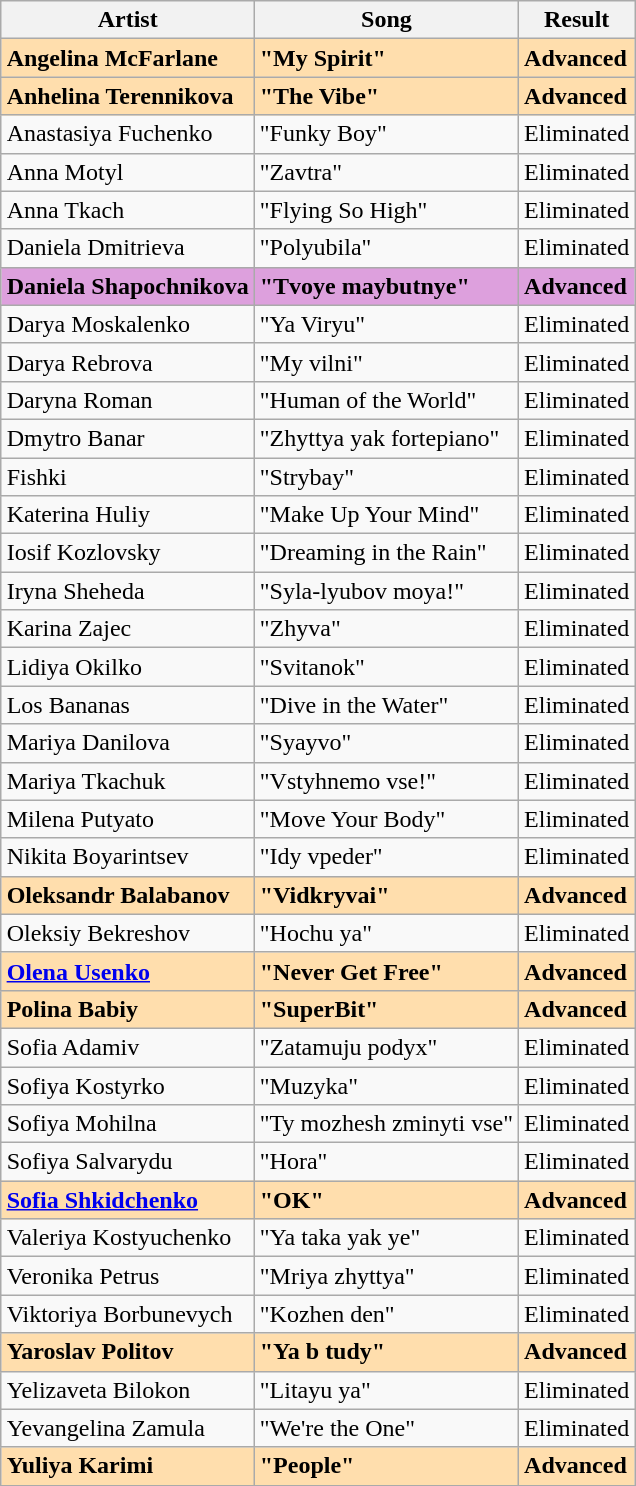<table class="wikitable collapsible collapsed" style="margin: 1em auto 1em auto;">
<tr>
<th>Artist</th>
<th>Song</th>
<th>Result</th>
</tr>
<tr style="font-weight:bold; background:#FFDEAD;">
<td>Angelina McFarlane</td>
<td>"My Spirit"</td>
<td>Advanced</td>
</tr>
<tr style="font-weight:bold; background:#FFDEAD;">
<td>Anhelina Terennikova</td>
<td>"The Vibe"</td>
<td>Advanced</td>
</tr>
<tr>
<td>Anastasiya Fuchenko</td>
<td>"Funky Boy"</td>
<td>Eliminated</td>
</tr>
<tr>
<td>Anna Motyl</td>
<td>"Zavtra" </td>
<td>Eliminated</td>
</tr>
<tr>
<td>Anna Tkach</td>
<td>"Flying So High"</td>
<td>Eliminated</td>
</tr>
<tr>
<td>Daniela Dmitrieva</td>
<td>"Polyubila" </td>
<td>Eliminated</td>
</tr>
<tr style="font-weight:bold; background:#DDA0DD;">
<td>Daniela Shapochnikova</td>
<td>"Tvoye maybutnye" </td>
<td>Advanced</td>
</tr>
<tr>
<td>Darya Moskalenko</td>
<td>"Ya Viryu" </td>
<td>Eliminated</td>
</tr>
<tr>
<td>Darya Rebrova</td>
<td>"My vilni" </td>
<td>Eliminated</td>
</tr>
<tr>
<td>Daryna Roman</td>
<td>"Human of the World"</td>
<td>Eliminated</td>
</tr>
<tr>
<td>Dmytro Banar</td>
<td>"Zhyttya yak fortepiano" </td>
<td>Eliminated</td>
</tr>
<tr>
<td>Fishki</td>
<td>"Strybay" </td>
<td>Eliminated</td>
</tr>
<tr>
<td>Katerina Huliy</td>
<td>"Make Up Your Mind"</td>
<td>Eliminated</td>
</tr>
<tr>
<td>Iosif Kozlovsky</td>
<td>"Dreaming in the Rain"</td>
<td>Eliminated</td>
</tr>
<tr>
<td>Iryna Sheheda</td>
<td>"Syla-lyubov moya!" </td>
<td>Eliminated</td>
</tr>
<tr>
<td>Karina Zajec</td>
<td>"Zhyva" </td>
<td>Eliminated</td>
</tr>
<tr>
<td>Lidiya Okilko</td>
<td>"Svitanok" </td>
<td>Eliminated</td>
</tr>
<tr>
<td>Los Bananas</td>
<td>"Dive in the Water"</td>
<td>Eliminated</td>
</tr>
<tr>
<td>Mariya Danilova</td>
<td>"Syayvo" </td>
<td>Eliminated</td>
</tr>
<tr>
<td>Mariya Tkachuk</td>
<td>"Vstyhnemo vse!" </td>
<td>Eliminated</td>
</tr>
<tr>
<td>Milena Putyato</td>
<td>"Move Your Body"</td>
<td>Eliminated</td>
</tr>
<tr>
<td>Nikita Boyarintsev</td>
<td>"Idy vpeder" </td>
<td>Eliminated</td>
</tr>
<tr style="font-weight:bold; background:#FFDEAD;">
<td>Oleksandr Balabanov</td>
<td>"Vidkryvai" </td>
<td>Advanced</td>
</tr>
<tr>
<td>Oleksiy Bekreshov</td>
<td>"Hochu ya" </td>
<td>Eliminated</td>
</tr>
<tr style="font-weight:bold; background:#FFDEAD;">
<td><a href='#'>Olena Usenko</a></td>
<td>"Never Get Free"</td>
<td>Advanced</td>
</tr>
<tr style="font-weight:bold; background:#FFDEAD;">
<td>Polina Babiy</td>
<td>"SuperBit"</td>
<td>Advanced</td>
</tr>
<tr>
<td>Sofia Adamiv</td>
<td>"Zatamuju podyx" </td>
<td>Eliminated</td>
</tr>
<tr>
<td>Sofiya Kostyrko</td>
<td>"Muzyka" </td>
<td>Eliminated</td>
</tr>
<tr>
<td>Sofiya Mohilna</td>
<td>"Ty mozhesh zminyti vse" </td>
<td>Eliminated</td>
</tr>
<tr>
<td>Sofiya Salvarydu</td>
<td>"Hora" </td>
<td>Eliminated</td>
</tr>
<tr style="font-weight:bold; background:#FFDEAD;">
<td><a href='#'>Sofia Shkidchenko</a></td>
<td>"OK"</td>
<td>Advanced</td>
</tr>
<tr>
<td>Valeriya Kostyuchenko</td>
<td>"Ya taka yak ye" </td>
<td>Eliminated</td>
</tr>
<tr>
<td>Veronika Petrus</td>
<td>"Mriya zhyttya" </td>
<td>Eliminated</td>
</tr>
<tr>
<td>Viktoriya Borbunevych</td>
<td>"Kozhen den" </td>
<td>Eliminated</td>
</tr>
<tr style="font-weight:bold; background:#FFDEAD;">
<td>Yaroslav Politov</td>
<td>"Ya b tudy" </td>
<td>Advanced</td>
</tr>
<tr>
<td>Yelizaveta Bilokon</td>
<td>"Litayu ya" </td>
<td>Eliminated</td>
</tr>
<tr>
<td>Yevangelina Zamula</td>
<td>"We're the One"</td>
<td>Eliminated</td>
</tr>
<tr style="font-weight:bold; background:#FFDEAD;">
<td>Yuliya Karimi</td>
<td>"People"</td>
<td>Advanced</td>
</tr>
</table>
